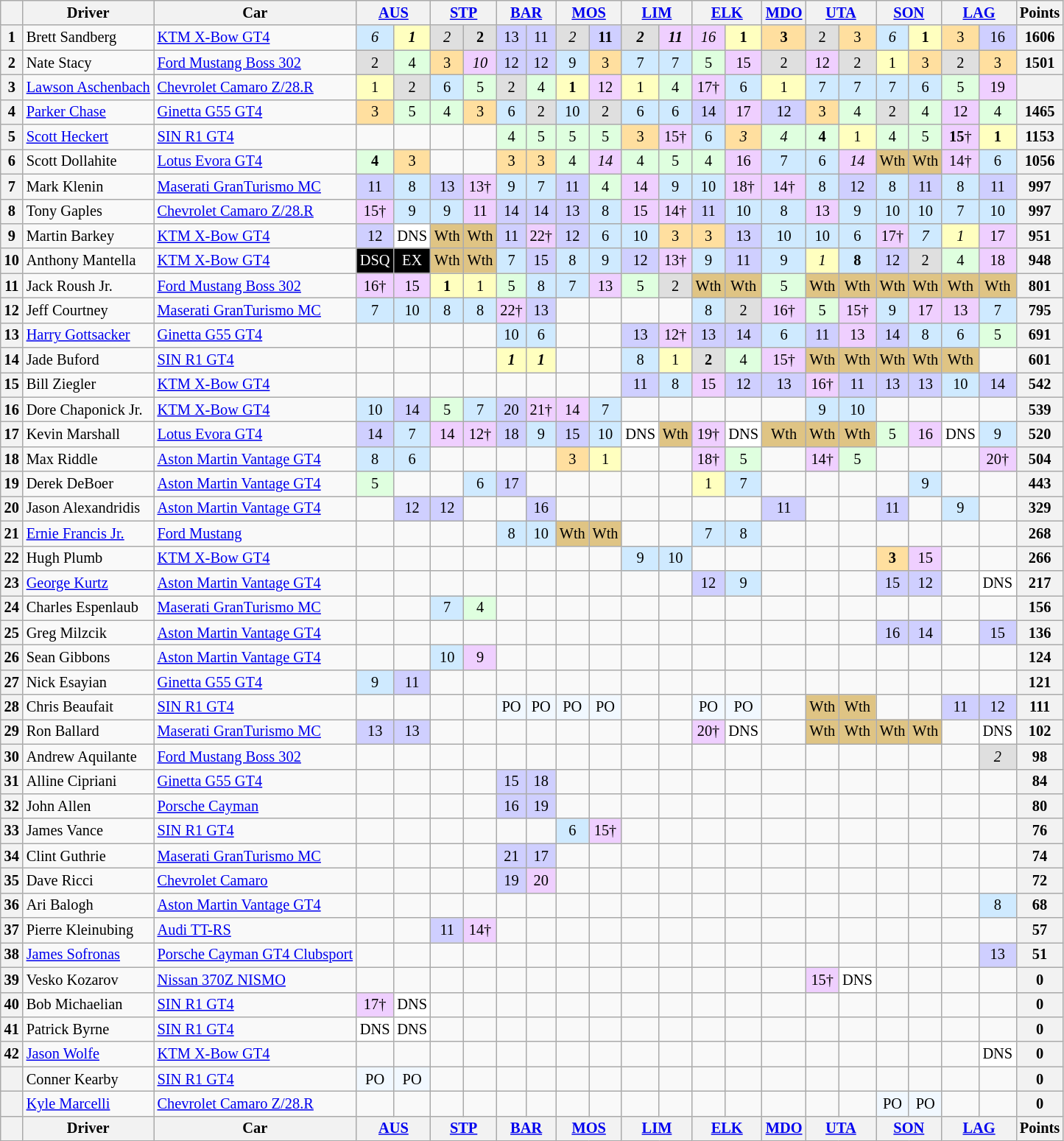<table class="wikitable" style="font-size:85%; text-align:center">
<tr valign="top">
<th valign=middle></th>
<th valign=middle>Driver</th>
<th valign=middle>Car</th>
<th colspan=2><a href='#'>AUS</a></th>
<th colspan=2><a href='#'>STP</a></th>
<th colspan=2><a href='#'>BAR</a></th>
<th colspan=2><a href='#'>MOS</a></th>
<th colspan=2><a href='#'>LIM</a></th>
<th colspan=2><a href='#'>ELK</a></th>
<th><a href='#'>MDO</a></th>
<th colspan=2><a href='#'>UTA</a></th>
<th colspan=2><a href='#'>SON</a></th>
<th colspan=2><a href='#'>LAG</a></th>
<th valign=middle>Points</th>
</tr>
<tr>
<th>1</th>
<td align=left> Brett Sandberg</td>
<td align=left><a href='#'>KTM X-Bow GT4</a></td>
<td style="background:#CFEAFF;"><em>6</em></td>
<td style="background:#FFFFBF;"><strong><em>1</em></strong></td>
<td style="background:#DFDFDF;"><em>2</em></td>
<td style="background:#DFDFDF;"><strong>2</strong></td>
<td style="background:#CFCFFF;">13</td>
<td style="background:#CFCFFF;">11</td>
<td style="background:#DFDFDF;"><em>2</em></td>
<td style="background:#CFCFFF;"><strong>11</strong></td>
<td style="background:#DFDFDF;"><strong><em>2</em></strong></td>
<td style="background:#EFCFFF;"><strong><em>11</em></strong></td>
<td style="background:#EFCFFF;"><em>16</em></td>
<td style="background:#FFFFBF;"><strong>1</strong></td>
<td style="background:#FFDF9F;"><strong>3</strong></td>
<td style="background:#DFDFDF;">2</td>
<td style="background:#FFDF9F;">3</td>
<td style="background:#CFEAFF;"><em>6</em></td>
<td style="background:#FFFFBF;"><strong>1</strong></td>
<td style="background:#FFDF9F;">3</td>
<td style="background:#CFCFFF;">16</td>
<th>1606</th>
</tr>
<tr>
<th>2</th>
<td align=left> Nate Stacy</td>
<td align=left><a href='#'>Ford Mustang Boss 302</a></td>
<td style="background:#DFDFDF;">2</td>
<td style="background:#DFFFDF;">4</td>
<td style="background:#FFDF9F;">3</td>
<td style="background:#EFCFFF;"><em>10</em></td>
<td style="background:#CFCFFF;">12</td>
<td style="background:#CFCFFF;">12</td>
<td style="background:#CFEAFF;">9</td>
<td style="background:#FFDF9F;">3</td>
<td style="background:#CFEAFF;">7</td>
<td style="background:#CFEAFF;">7</td>
<td style="background:#DFFFDF;">5</td>
<td style="background:#EFCFFF;">15</td>
<td style="background:#DFDFDF;">2</td>
<td style="background:#EFCFFF;">12</td>
<td style="background:#DFDFDF;">2</td>
<td style="background:#FFFFBF;">1</td>
<td style="background:#FFDF9F;">3</td>
<td style="background:#DFDFDF;">2</td>
<td style="background:#FFDF9F;">3</td>
<th>1501</th>
</tr>
<tr>
<th>3</th>
<td align=left> <a href='#'>Lawson Aschenbach</a></td>
<td align=left><a href='#'>Chevrolet Camaro Z/28.R</a></td>
<td style="background:#FFFFBF;">1</td>
<td style="background:#DFDFDF;">2</td>
<td style="background:#CFEAFF;">6</td>
<td style="background:#DFFFDF;">5</td>
<td style="background:#DFDFDF;">2</td>
<td style="background:#DFFFDF;">4</td>
<td style="background:#FFFFBF;"><strong>1</strong></td>
<td style="background:#EFCFFF;">12</td>
<td style="background:#FFFFBF;">1</td>
<td style="background:#DFFFDF;">4</td>
<td style="background:#EFCFFF;">17†</td>
<td style="background:#CFEAFF;">6</td>
<td style="background:#FFFFBF;">1</td>
<td style="background:#CFEAFF;">7</td>
<td style="background:#CFEAFF;">7</td>
<td style="background:#CFEAFF;">7</td>
<td style="background:#CFEAFF;">6</td>
<td style="background:#DFFFDF;">5</td>
<td style="background:#EFCFFF;">19</td>
<th></th>
</tr>
<tr>
<th>4</th>
<td align=left> <a href='#'>Parker Chase</a></td>
<td align=left><a href='#'>Ginetta G55 GT4</a></td>
<td style="background:#FFDF9F;">3</td>
<td style="background:#DFFFDF;">5</td>
<td style="background:#DFFFDF;">4</td>
<td style="background:#FFDF9F;">3</td>
<td style="background:#CFEAFF;">6</td>
<td style="background:#DFDFDF;">2</td>
<td style="background:#CFEAFF;">10</td>
<td style="background:#DFDFDF;">2</td>
<td style="background:#CFEAFF;">6</td>
<td style="background:#CFEAFF;">6</td>
<td style="background:#CFCFFF;">14</td>
<td style="background:#EFCFFF;">17</td>
<td style="background:#CFCFFF;">12</td>
<td style="background:#FFDF9F;">3</td>
<td style="background:#DFFFDF;">4</td>
<td style="background:#DFDFDF;">2</td>
<td style="background:#DFFFDF;">4</td>
<td style="background:#EFCFFF;">12</td>
<td style="background:#DFFFDF;">4</td>
<th>1465</th>
</tr>
<tr>
<th>5</th>
<td align=left> <a href='#'>Scott Heckert</a></td>
<td align=left><a href='#'>SIN R1 GT4</a></td>
<td></td>
<td></td>
<td></td>
<td></td>
<td style="background:#DFFFDF;">4</td>
<td style="background:#DFFFDF;">5</td>
<td style="background:#DFFFDF;">5</td>
<td style="background:#DFFFDF;">5</td>
<td style="background:#FFDF9F;">3</td>
<td style="background:#EFCFFF;">15†</td>
<td style="background:#CFEAFF;">6</td>
<td style="background:#FFDF9F;"><em>3</em></td>
<td style="background:#DFFFDF;"><em>4</em></td>
<td style="background:#DFFFDF;"><strong>4</strong></td>
<td style="background:#FFFFBF;">1</td>
<td style="background:#DFFFDF;">4</td>
<td style="background:#DFFFDF;">5</td>
<td style="background:#EFCFFF;"><strong>15</strong>†</td>
<td style="background:#FFFFBF;"><strong>1</strong></td>
<th>1153</th>
</tr>
<tr>
<th>6</th>
<td align=left> Scott Dollahite</td>
<td align=left><a href='#'>Lotus Evora GT4</a></td>
<td style="background:#DFFFDF;"><strong>4</strong></td>
<td style="background:#FFDF9F;">3</td>
<td></td>
<td></td>
<td style="background:#FFDF9F;">3</td>
<td style="background:#FFDF9F;">3</td>
<td style="background:#DFFFDF;">4</td>
<td style="background:#EFCFFF;"><em>14</em></td>
<td style="background:#DFFFDF;">4</td>
<td style="background:#DFFFDF;">5</td>
<td style="background:#DFFFDF;">4</td>
<td style="background:#EFCFFF;">16</td>
<td style="background:#CFEAFF;">7</td>
<td style="background:#CFEAFF;">6</td>
<td style="background:#EFCFFF;"><em>14</em></td>
<td style="background:#DFC484;">Wth</td>
<td style="background:#DFC484;">Wth</td>
<td style="background:#EFCFFF;">14†</td>
<td style="background:#CFEAFF;">6</td>
<th>1056</th>
</tr>
<tr>
<th>7</th>
<td align=left> Mark Klenin</td>
<td align=left><a href='#'>Maserati GranTurismo MC</a></td>
<td style="background:#CFCFFF;">11</td>
<td style="background:#CFEAFF;">8</td>
<td style="background:#CFCFFF;">13</td>
<td style="background:#EFCFFF;">13†</td>
<td style="background:#CFEAFF;">9</td>
<td style="background:#CFEAFF;">7</td>
<td style="background:#CFCFFF;">11</td>
<td style="background:#DFFFDF;">4</td>
<td style="background:#EFCFFF;">14</td>
<td style="background:#CFEAFF;">9</td>
<td style="background:#CFEAFF;">10</td>
<td style="background:#EFCFFF;">18†</td>
<td style="background:#EFCFFF;">14†</td>
<td style="background:#CFEAFF;">8</td>
<td style="background:#CFCFFF;">12</td>
<td style="background:#CFEAFF;">8</td>
<td style="background:#CFCFFF;">11</td>
<td style="background:#CFEAFF;">8</td>
<td style="background:#CFCFFF;">11</td>
<th>997</th>
</tr>
<tr>
<th>8</th>
<td align=left> Tony Gaples</td>
<td align=left><a href='#'>Chevrolet Camaro Z/28.R</a></td>
<td style="background:#EFCFFF;">15†</td>
<td style="background:#CFEAFF;">9</td>
<td style="background:#CFEAFF;">9</td>
<td style="background:#EFCFFF;">11</td>
<td style="background:#CFCFFF;">14</td>
<td style="background:#CFCFFF;">14</td>
<td style="background:#CFCFFF;">13</td>
<td style="background:#CFEAFF;">8</td>
<td style="background:#EFCFFF;">15</td>
<td style="background:#EFCFFF;">14†</td>
<td style="background:#CFCFFF;">11</td>
<td style="background:#CFEAFF;">10</td>
<td style="background:#CFEAFF;">8</td>
<td style="background:#EFCFFF;">13</td>
<td style="background:#CFEAFF;">9</td>
<td style="background:#CFEAFF;">10</td>
<td style="background:#CFEAFF;">10</td>
<td style="background:#CFEAFF;">7</td>
<td style="background:#CFEAFF;">10</td>
<th>997</th>
</tr>
<tr>
<th>9</th>
<td align=left> Martin Barkey</td>
<td align=left><a href='#'>KTM X-Bow GT4</a></td>
<td style="background:#CFCFFF;">12</td>
<td style="background:#FFFFFF;">DNS</td>
<td style="background:#DFC484;">Wth</td>
<td style="background:#DFC484;">Wth</td>
<td style="background:#CFCFFF;">11</td>
<td style="background:#EFCFFF;">22†</td>
<td style="background:#CFCFFF;">12</td>
<td style="background:#CFEAFF;">6</td>
<td style="background:#CFEAFF;">10</td>
<td style="background:#FFDF9F;">3</td>
<td style="background:#FFDF9F;">3</td>
<td style="background:#CFCFFF;">13</td>
<td style="background:#CFEAFF;">10</td>
<td style="background:#CFEAFF;">10</td>
<td style="background:#CFEAFF;">6</td>
<td style="background:#EFCFFF;">17†</td>
<td style="background:#CFEAFF;"><em>7</em></td>
<td style="background:#FFFFBF;"><em>1</em></td>
<td style="background:#EFCFFF;">17</td>
<th>951</th>
</tr>
<tr>
<th>10</th>
<td align=left> Anthony Mantella</td>
<td align=left><a href='#'>KTM X-Bow GT4</a></td>
<td style="background:#000000; color:white;">DSQ</td>
<td style="background:#000000; color:white;">EX</td>
<td style="background:#DFC484;">Wth</td>
<td style="background:#DFC484;">Wth</td>
<td style="background:#CFEAFF;">7</td>
<td style="background:#CFCFFF;">15</td>
<td style="background:#CFEAFF;">8</td>
<td style="background:#CFEAFF;">9</td>
<td style="background:#CFCFFF;">12</td>
<td style="background:#EFCFFF;">13†</td>
<td style="background:#CFEAFF;">9</td>
<td style="background:#CFCFFF;">11</td>
<td style="background:#CFEAFF;">9</td>
<td style="background:#FFFFBF;"><em>1</em></td>
<td style="background:#CFEAFF;"><strong>8</strong></td>
<td style="background:#CFCFFF;">12</td>
<td style="background:#DFDFDF;">2</td>
<td style="background:#DFFFDF;">4</td>
<td style="background:#EFCFFF;">18</td>
<th>948</th>
</tr>
<tr>
<th>11</th>
<td align=left> Jack Roush Jr.</td>
<td align=left><a href='#'>Ford Mustang Boss 302</a></td>
<td style="background:#EFCFFF;">16†</td>
<td style="background:#EFCFFF;">15</td>
<td style="background:#FFFFBF;"><strong>1</strong></td>
<td style="background:#FFFFBF;">1</td>
<td style="background:#DFFFDF;">5</td>
<td style="background:#CFEAFF;">8</td>
<td style="background:#CFEAFF;">7</td>
<td style="background:#EFCFFF;">13</td>
<td style="background:#DFFFDF;">5</td>
<td style="background:#DFDFDF;">2</td>
<td style="background:#DFC484;">Wth</td>
<td style="background:#DFC484;">Wth</td>
<td style="background:#DFFFDF;">5</td>
<td style="background:#DFC484;">Wth</td>
<td style="background:#DFC484;">Wth</td>
<td style="background:#DFC484;">Wth</td>
<td style="background:#DFC484;">Wth</td>
<td style="background:#DFC484;">Wth</td>
<td style="background:#DFC484;">Wth</td>
<th>801</th>
</tr>
<tr>
<th>12</th>
<td align=left> Jeff Courtney</td>
<td align=left><a href='#'>Maserati GranTurismo MC</a></td>
<td style="background:#CFEAFF;">7</td>
<td style="background:#CFEAFF;">10</td>
<td style="background:#CFEAFF;">8</td>
<td style="background:#CFEAFF;">8</td>
<td style="background:#EFCFFF;">22†</td>
<td style="background:#CFCFFF;">13</td>
<td></td>
<td></td>
<td></td>
<td></td>
<td style="background:#CFEAFF;">8</td>
<td style="background:#DFDFDF;">2</td>
<td style="background:#EFCFFF;">16†</td>
<td style="background:#DFFFDF;">5</td>
<td style="background:#EFCFFF;">15†</td>
<td style="background:#CFEAFF;">9</td>
<td style="background:#EFCFFF;">17</td>
<td style="background:#EFCFFF;">13</td>
<td style="background:#CFEAFF;">7</td>
<th>795</th>
</tr>
<tr>
<th>13</th>
<td align=left> <a href='#'>Harry Gottsacker</a></td>
<td align=left><a href='#'>Ginetta G55 GT4</a></td>
<td></td>
<td></td>
<td></td>
<td></td>
<td style="background:#CFEAFF;">10</td>
<td style="background:#CFEAFF;">6</td>
<td></td>
<td></td>
<td style="background:#CFCFFF;">13</td>
<td style="background:#EFCFFF;">12†</td>
<td style="background:#CFCFFF;">13</td>
<td style="background:#CFCFFF;">14</td>
<td style="background:#CFEAFF;">6</td>
<td style="background:#CFCFFF;">11</td>
<td style="background:#EFCFFF;">13</td>
<td style="background:#CFCFFF;">14</td>
<td style="background:#CFEAFF;">8</td>
<td style="background:#CFEAFF;">6</td>
<td style="background:#DFFFDF;">5</td>
<th>691</th>
</tr>
<tr>
<th>14</th>
<td align=left> Jade Buford</td>
<td align=left><a href='#'>SIN R1 GT4</a></td>
<td></td>
<td></td>
<td></td>
<td></td>
<td style="background:#FFFFBF;"><strong><em>1</em></strong></td>
<td style="background:#FFFFBF;"><strong><em>1</em></strong></td>
<td></td>
<td></td>
<td style="background:#CFEAFF;">8</td>
<td style="background:#FFFFBF;">1</td>
<td style="background:#DFDFDF;"><strong>2</strong></td>
<td style="background:#DFFFDF;">4</td>
<td style="background:#EFCFFF;">15†</td>
<td style="background:#DFC484;">Wth</td>
<td style="background:#DFC484;">Wth</td>
<td style="background:#DFC484;">Wth</td>
<td style="background:#DFC484;">Wth</td>
<td style="background:#DFC484;">Wth</td>
<td></td>
<th>601</th>
</tr>
<tr>
<th>15</th>
<td align=left> Bill Ziegler</td>
<td align=left><a href='#'>KTM X-Bow GT4</a></td>
<td></td>
<td></td>
<td></td>
<td></td>
<td></td>
<td></td>
<td></td>
<td></td>
<td style="background:#CFCFFF;">11</td>
<td style="background:#CFEAFF;">8</td>
<td style="background:#EFCFFF;">15</td>
<td style="background:#CFCFFF;">12</td>
<td style="background:#CFCFFF;">13</td>
<td style="background:#EFCFFF;">16†</td>
<td style="background:#CFCFFF;">11</td>
<td style="background:#CFCFFF;">13</td>
<td style="background:#CFCFFF;">13</td>
<td style="background:#CFEAFF;">10</td>
<td style="background:#CFCFFF;">14</td>
<th>542</th>
</tr>
<tr>
<th>16</th>
<td align=left> Dore Chaponick Jr.</td>
<td align=left><a href='#'>KTM X-Bow GT4</a></td>
<td style="background:#CFEAFF;">10</td>
<td style="background:#CFCFFF;">14</td>
<td style="background:#DFFFDF;">5</td>
<td style="background:#CFEAFF;">7</td>
<td style="background:#CFCFFF;">20</td>
<td style="background:#EFCFFF;">21†</td>
<td style="background:#EFCFFF;">14</td>
<td style="background:#CFEAFF;">7</td>
<td></td>
<td></td>
<td></td>
<td></td>
<td></td>
<td style="background:#CFEAFF;">9</td>
<td style="background:#CFEAFF;">10</td>
<td></td>
<td></td>
<td></td>
<td></td>
<th>539</th>
</tr>
<tr>
<th>17</th>
<td align=left> Kevin Marshall</td>
<td align=left><a href='#'>Lotus Evora GT4</a></td>
<td style="background:#CFCFFF;">14</td>
<td style="background:#CFEAFF;">7</td>
<td style="background:#EFCFFF;">14</td>
<td style="background:#EFCFFF;">12†</td>
<td style="background:#CFCFFF;">18</td>
<td style="background:#CFEAFF;">9</td>
<td style="background:#CFCFFF;">15</td>
<td style="background:#CFEAFF;">10</td>
<td style="background:#FFFFFF;">DNS</td>
<td style="background:#DFC484;">Wth</td>
<td style="background:#EFCFFF;">19†</td>
<td style="background:#FFFFFF;">DNS</td>
<td style="background:#DFC484;">Wth</td>
<td style="background:#DFC484;">Wth</td>
<td style="background:#DFC484;">Wth</td>
<td style="background:#DFFFDF;">5</td>
<td style="background:#EFCFFF;">16</td>
<td style="background:#FFFFFF;">DNS</td>
<td style="background:#CFEAFF;">9</td>
<th>520</th>
</tr>
<tr>
<th>18</th>
<td align=left> Max Riddle</td>
<td align=left><a href='#'>Aston Martin Vantage GT4</a></td>
<td style="background:#CFEAFF;">8</td>
<td style="background:#CFEAFF;">6</td>
<td></td>
<td></td>
<td></td>
<td></td>
<td style="background:#FFDF9F;">3</td>
<td style="background:#FFFFBF;">1</td>
<td></td>
<td></td>
<td style="background:#EFCFFF;">18†</td>
<td style="background:#DFFFDF;">5</td>
<td></td>
<td style="background:#EFCFFF;">14†</td>
<td style="background:#DFFFDF;">5</td>
<td></td>
<td></td>
<td></td>
<td style="background:#EFCFFF;">20†</td>
<th>504</th>
</tr>
<tr>
<th>19</th>
<td align=left> Derek DeBoer</td>
<td align=left><a href='#'>Aston Martin Vantage GT4</a></td>
<td style="background:#DFFFDF;">5</td>
<td></td>
<td></td>
<td style="background:#CFEAFF;">6</td>
<td style="background:#CFCFFF;">17</td>
<td></td>
<td></td>
<td></td>
<td></td>
<td></td>
<td style="background:#FFFFBF;">1</td>
<td style="background:#CFEAFF;">7</td>
<td></td>
<td></td>
<td></td>
<td></td>
<td style="background:#CFEAFF;">9</td>
<td></td>
<td></td>
<th>443</th>
</tr>
<tr>
<th>20</th>
<td align=left> Jason Alexandridis</td>
<td align=left><a href='#'>Aston Martin Vantage GT4</a></td>
<td></td>
<td style="background:#CFCFFF;">12</td>
<td style="background:#CFCFFF;">12</td>
<td></td>
<td></td>
<td style="background:#CFCFFF;">16</td>
<td></td>
<td></td>
<td></td>
<td></td>
<td></td>
<td></td>
<td style="background:#CFCFFF;">11</td>
<td></td>
<td></td>
<td style="background:#CFCFFF;">11</td>
<td></td>
<td style="background:#CFEAFF;">9</td>
<td></td>
<th>329</th>
</tr>
<tr>
<th>21</th>
<td align=left> <a href='#'>Ernie Francis Jr.</a></td>
<td align=left><a href='#'>Ford Mustang</a></td>
<td></td>
<td></td>
<td></td>
<td></td>
<td style="background:#CFEAFF;">8</td>
<td style="background:#CFEAFF;">10</td>
<td style="background:#DFC484;">Wth</td>
<td style="background:#DFC484;">Wth</td>
<td></td>
<td></td>
<td style="background:#CFEAFF;">7</td>
<td style="background:#CFEAFF;">8</td>
<td></td>
<td></td>
<td></td>
<td></td>
<td></td>
<td></td>
<td></td>
<th>268</th>
</tr>
<tr>
<th>22</th>
<td align=left> Hugh Plumb</td>
<td align=left><a href='#'>KTM X-Bow GT4</a></td>
<td></td>
<td></td>
<td></td>
<td></td>
<td></td>
<td></td>
<td></td>
<td></td>
<td style="background:#CFEAFF;">9</td>
<td style="background:#CFEAFF;">10</td>
<td></td>
<td></td>
<td></td>
<td></td>
<td></td>
<td style="background:#FFDF9F;"><strong>3</strong></td>
<td style="background:#EFCFFF;">15</td>
<td></td>
<td></td>
<th>266</th>
</tr>
<tr>
<th>23</th>
<td align=left> <a href='#'>George Kurtz</a></td>
<td align=left><a href='#'>Aston Martin Vantage GT4</a></td>
<td></td>
<td></td>
<td></td>
<td></td>
<td></td>
<td></td>
<td></td>
<td></td>
<td></td>
<td></td>
<td style="background:#CFCFFF;">12</td>
<td style="background:#CFEAFF;">9</td>
<td></td>
<td></td>
<td></td>
<td style="background:#CFCFFF;">15</td>
<td style="background:#CFCFFF;">12</td>
<td></td>
<td style="background:#FFFFFF;">DNS</td>
<th>217</th>
</tr>
<tr>
<th>24</th>
<td align=left> Charles Espenlaub</td>
<td align=left><a href='#'>Maserati GranTurismo MC</a></td>
<td></td>
<td></td>
<td style="background:#CFEAFF;">7</td>
<td style="background:#DFFFDF;">4</td>
<td></td>
<td></td>
<td></td>
<td></td>
<td></td>
<td></td>
<td></td>
<td></td>
<td></td>
<td></td>
<td></td>
<td></td>
<td></td>
<td></td>
<td></td>
<th>156</th>
</tr>
<tr>
<th>25</th>
<td align=left> Greg Milzcik</td>
<td align=left><a href='#'>Aston Martin Vantage GT4</a></td>
<td></td>
<td></td>
<td></td>
<td></td>
<td></td>
<td></td>
<td></td>
<td></td>
<td></td>
<td></td>
<td></td>
<td></td>
<td></td>
<td></td>
<td></td>
<td style="background:#CFCFFF;">16</td>
<td style="background:#CFCFFF;">14</td>
<td></td>
<td style="background:#CFCFFF;">15</td>
<th>136</th>
</tr>
<tr>
<th>26</th>
<td align=left> Sean Gibbons</td>
<td align=left><a href='#'>Aston Martin Vantage GT4</a></td>
<td></td>
<td></td>
<td style="background:#CFEAFF;">10</td>
<td style="background:#EFCFFF;">9</td>
<td></td>
<td></td>
<td></td>
<td></td>
<td></td>
<td></td>
<td></td>
<td></td>
<td></td>
<td></td>
<td></td>
<td></td>
<td></td>
<td></td>
<td></td>
<th>124</th>
</tr>
<tr>
<th>27</th>
<td align=left> Nick Esayian</td>
<td align=left><a href='#'>Ginetta G55 GT4</a></td>
<td style="background:#CFEAFF;">9</td>
<td style="background:#CFCFFF;">11</td>
<td></td>
<td></td>
<td></td>
<td></td>
<td></td>
<td></td>
<td></td>
<td></td>
<td></td>
<td></td>
<td></td>
<td></td>
<td></td>
<td></td>
<td></td>
<td></td>
<td></td>
<th>121</th>
</tr>
<tr>
<th>28</th>
<td align=left> Chris Beaufait</td>
<td align=left><a href='#'>SIN R1 GT4</a></td>
<td></td>
<td></td>
<td></td>
<td></td>
<td style="background:#F1F8FF;">PO</td>
<td style="background:#F1F8FF;">PO</td>
<td style="background:#F1F8FF;">PO</td>
<td style="background:#F1F8FF;">PO</td>
<td></td>
<td></td>
<td style="background:#F1F8FF;">PO</td>
<td style="background:#F1F8FF;">PO</td>
<td></td>
<td style="background:#DFC484;">Wth</td>
<td style="background:#DFC484;">Wth</td>
<td></td>
<td></td>
<td style="background:#CFCFFF;">11</td>
<td style="background:#CFCFFF;">12</td>
<th>111</th>
</tr>
<tr>
<th>29</th>
<td align=left> Ron Ballard</td>
<td align=left><a href='#'>Maserati GranTurismo MC</a></td>
<td style="background:#CFCFFF;">13</td>
<td style="background:#CFCFFF;">13</td>
<td></td>
<td></td>
<td></td>
<td></td>
<td></td>
<td></td>
<td></td>
<td></td>
<td style="background:#EFCFFF;">20†</td>
<td style="background:#FFFFFF;">DNS</td>
<td></td>
<td style="background:#DFC484;">Wth</td>
<td style="background:#DFC484;">Wth</td>
<td style="background:#DFC484;">Wth</td>
<td style="background:#DFC484;">Wth</td>
<td></td>
<td style="background:#FFFFFF;">DNS</td>
<th>102</th>
</tr>
<tr>
<th>30</th>
<td align=left> Andrew Aquilante</td>
<td align=left><a href='#'>Ford Mustang Boss 302</a></td>
<td></td>
<td></td>
<td></td>
<td></td>
<td></td>
<td></td>
<td></td>
<td></td>
<td></td>
<td></td>
<td></td>
<td></td>
<td></td>
<td></td>
<td></td>
<td></td>
<td></td>
<td></td>
<td style="background:#DFDFDF;"><em>2</em></td>
<th>98</th>
</tr>
<tr>
<th>31</th>
<td align=left> Alline Cipriani</td>
<td align=left><a href='#'>Ginetta G55 GT4</a></td>
<td></td>
<td></td>
<td></td>
<td></td>
<td style="background:#CFCFFF;">15</td>
<td style="background:#CFCFFF;">18</td>
<td></td>
<td></td>
<td></td>
<td></td>
<td></td>
<td></td>
<td></td>
<td></td>
<td></td>
<td></td>
<td></td>
<td></td>
<td></td>
<th>84</th>
</tr>
<tr>
<th>32</th>
<td align=left> John Allen</td>
<td align=left><a href='#'>Porsche Cayman</a></td>
<td></td>
<td></td>
<td></td>
<td></td>
<td style="background:#CFCFFF;">16</td>
<td style="background:#CFCFFF;">19</td>
<td></td>
<td></td>
<td></td>
<td></td>
<td></td>
<td></td>
<td></td>
<td></td>
<td></td>
<td></td>
<td></td>
<td></td>
<td></td>
<th>80</th>
</tr>
<tr>
<th>33</th>
<td align=left> James Vance</td>
<td align=left><a href='#'>SIN R1 GT4</a></td>
<td></td>
<td></td>
<td></td>
<td></td>
<td></td>
<td></td>
<td style="background:#CFEAFF;">6</td>
<td style="background:#EFCFFF;">15†</td>
<td></td>
<td></td>
<td></td>
<td></td>
<td></td>
<td></td>
<td></td>
<td></td>
<td></td>
<td></td>
<td></td>
<th>76</th>
</tr>
<tr>
<th>34</th>
<td align=left> Clint Guthrie</td>
<td align=left><a href='#'>Maserati GranTurismo MC</a></td>
<td></td>
<td></td>
<td></td>
<td></td>
<td style="background:#CFCFFF;">21</td>
<td style="background:#CFCFFF;">17</td>
<td></td>
<td></td>
<td></td>
<td></td>
<td></td>
<td></td>
<td></td>
<td></td>
<td></td>
<td></td>
<td></td>
<td></td>
<td></td>
<th>74</th>
</tr>
<tr>
<th>35</th>
<td align=left> Dave Ricci</td>
<td align=left><a href='#'>Chevrolet Camaro</a></td>
<td></td>
<td></td>
<td></td>
<td></td>
<td style="background:#CFCFFF;">19</td>
<td style="background:#EFCFFF;">20</td>
<td></td>
<td></td>
<td></td>
<td></td>
<td></td>
<td></td>
<td></td>
<td></td>
<td></td>
<td></td>
<td></td>
<td></td>
<td></td>
<th>72</th>
</tr>
<tr>
<th>36</th>
<td align=left> Ari Balogh</td>
<td align=left><a href='#'>Aston Martin Vantage GT4</a></td>
<td></td>
<td></td>
<td></td>
<td></td>
<td></td>
<td></td>
<td></td>
<td></td>
<td></td>
<td></td>
<td></td>
<td></td>
<td></td>
<td></td>
<td></td>
<td></td>
<td></td>
<td></td>
<td style="background:#CFEAFF;">8</td>
<th>68</th>
</tr>
<tr>
<th>37</th>
<td align=left> Pierre Kleinubing</td>
<td align=left><a href='#'>Audi TT-RS</a></td>
<td></td>
<td></td>
<td style="background:#CFCFFF;">11</td>
<td style="background:#EFCFFF;">14†</td>
<td></td>
<td></td>
<td></td>
<td></td>
<td></td>
<td></td>
<td></td>
<td></td>
<td></td>
<td></td>
<td></td>
<td></td>
<td></td>
<td></td>
<td></td>
<th>57</th>
</tr>
<tr>
<th>38</th>
<td align=left> <a href='#'>James Sofronas</a></td>
<td align=left><a href='#'>Porsche Cayman GT4 Clubsport</a></td>
<td></td>
<td></td>
<td></td>
<td></td>
<td></td>
<td></td>
<td></td>
<td></td>
<td></td>
<td></td>
<td></td>
<td></td>
<td></td>
<td></td>
<td></td>
<td></td>
<td></td>
<td></td>
<td style="background:#CFCFFF;">13</td>
<th>51</th>
</tr>
<tr>
<th>39</th>
<td align=left> Vesko Kozarov</td>
<td align=left><a href='#'>Nissan 370Z NISMO</a></td>
<td></td>
<td></td>
<td></td>
<td></td>
<td></td>
<td></td>
<td></td>
<td></td>
<td></td>
<td></td>
<td></td>
<td></td>
<td></td>
<td style="background:#EFCFFF;">15†</td>
<td style="background:#FFFFFF;">DNS</td>
<td></td>
<td></td>
<td></td>
<td></td>
<th>0</th>
</tr>
<tr>
<th>40</th>
<td align=left> Bob Michaelian</td>
<td align=left><a href='#'>SIN R1 GT4</a></td>
<td style="background:#EFCFFF;">17†</td>
<td style="background:#FFFFFF;">DNS</td>
<td></td>
<td></td>
<td></td>
<td></td>
<td></td>
<td></td>
<td></td>
<td></td>
<td></td>
<td></td>
<td></td>
<td></td>
<td></td>
<td></td>
<td></td>
<td></td>
<td></td>
<th>0</th>
</tr>
<tr>
<th>41</th>
<td align=left> Patrick Byrne</td>
<td align=left><a href='#'>SIN R1 GT4</a></td>
<td style="background:#FFFFFF;">DNS</td>
<td style="background:#FFFFFF;">DNS</td>
<td></td>
<td></td>
<td></td>
<td></td>
<td></td>
<td></td>
<td></td>
<td></td>
<td></td>
<td></td>
<td></td>
<td></td>
<td></td>
<td></td>
<td></td>
<td></td>
<td></td>
<th>0</th>
</tr>
<tr>
<th>42</th>
<td align=left> <a href='#'>Jason Wolfe</a></td>
<td align=left><a href='#'>KTM X-Bow GT4</a></td>
<td></td>
<td></td>
<td></td>
<td></td>
<td></td>
<td></td>
<td></td>
<td></td>
<td></td>
<td></td>
<td></td>
<td></td>
<td></td>
<td></td>
<td></td>
<td></td>
<td></td>
<td></td>
<td style="background:#FFFFFF;">DNS</td>
<th>0</th>
</tr>
<tr>
<th></th>
<td align=left> Conner Kearby</td>
<td align=left><a href='#'>SIN R1 GT4</a></td>
<td style="background:#F1F8FF;">PO</td>
<td style="background:#F1F8FF;">PO</td>
<td></td>
<td></td>
<td></td>
<td></td>
<td></td>
<td></td>
<td></td>
<td></td>
<td></td>
<td></td>
<td></td>
<td></td>
<td></td>
<td></td>
<td></td>
<td></td>
<td></td>
<th>0</th>
</tr>
<tr>
<th></th>
<td align=left> <a href='#'>Kyle Marcelli</a></td>
<td align=left><a href='#'>Chevrolet Camaro Z/28.R</a></td>
<td></td>
<td></td>
<td></td>
<td></td>
<td></td>
<td></td>
<td></td>
<td></td>
<td></td>
<td></td>
<td></td>
<td></td>
<td></td>
<td></td>
<td></td>
<td style="background:#F1F8FF;">PO</td>
<td style="background:#F1F8FF;">PO</td>
<td></td>
<td></td>
<th>0</th>
</tr>
<tr valign="top">
<th valign=middle></th>
<th valign=middle>Driver</th>
<th valign=middle>Car</th>
<th colspan=2><a href='#'>AUS</a></th>
<th colspan=2><a href='#'>STP</a></th>
<th colspan=2><a href='#'>BAR</a></th>
<th colspan=2><a href='#'>MOS</a></th>
<th colspan=2><a href='#'>LIM</a></th>
<th colspan=2><a href='#'>ELK</a></th>
<th><a href='#'>MDO</a></th>
<th colspan=2><a href='#'>UTA</a></th>
<th colspan=2><a href='#'>SON</a></th>
<th colspan=2><a href='#'>LAG</a></th>
<th valign=middle>Points</th>
</tr>
</table>
